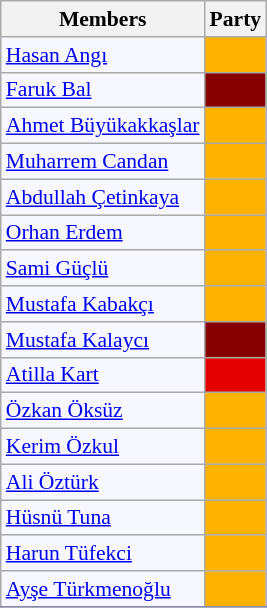<table class=wikitable style="border:1px solid #8888aa; background-color:#f7f8ff; padding:0px; font-size:90%;">
<tr>
<th>Members</th>
<th colspan="2">Party</th>
</tr>
<tr>
<td><a href='#'>Hasan Angı</a></td>
<td style="background: #ffb300"></td>
</tr>
<tr>
<td><a href='#'>Faruk Bal</a></td>
<td style="background: #870000"></td>
</tr>
<tr>
<td><a href='#'>Ahmet Büyükakkaşlar</a></td>
<td style="background: #ffb300"></td>
</tr>
<tr>
<td><a href='#'>Muharrem Candan</a></td>
<td style="background: #ffb300"></td>
</tr>
<tr>
<td><a href='#'>Abdullah Çetinkaya</a></td>
<td style="background: #ffb300"></td>
</tr>
<tr>
<td><a href='#'>Orhan Erdem</a></td>
<td style="background: #ffb300"></td>
</tr>
<tr>
<td><a href='#'>Sami Güçlü</a></td>
<td style="background: #ffb300"></td>
</tr>
<tr>
<td><a href='#'>Mustafa Kabakçı</a></td>
<td style="background: #ffb300"></td>
</tr>
<tr>
<td><a href='#'>Mustafa Kalaycı</a></td>
<td style="background: #870000"></td>
</tr>
<tr>
<td><a href='#'>Atilla Kart</a></td>
<td style="background: #e30000"></td>
</tr>
<tr>
<td><a href='#'>Özkan Öksüz</a></td>
<td style="background: #ffb300"></td>
</tr>
<tr>
<td><a href='#'>Kerim Özkul</a></td>
<td style="background: #ffb300"></td>
</tr>
<tr>
<td><a href='#'>Ali Öztürk</a></td>
<td style="background: #ffb300"></td>
</tr>
<tr>
<td><a href='#'>Hüsnü Tuna</a></td>
<td style="background: #ffb300"></td>
</tr>
<tr>
<td><a href='#'>Harun Tüfekci</a></td>
<td style="background: #ffb300"></td>
</tr>
<tr>
<td><a href='#'>Ayşe Türkmenoğlu</a></td>
<td style="background: #ffb300"></td>
</tr>
<tr>
</tr>
</table>
